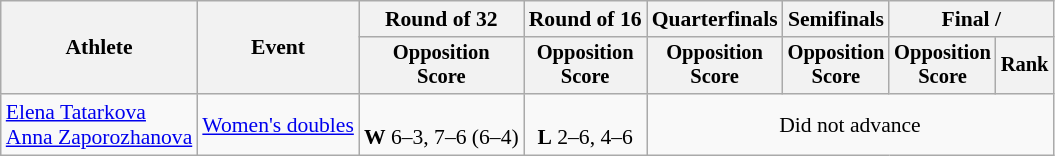<table class=wikitable style="font-size:90%">
<tr>
<th rowspan="2">Athlete</th>
<th rowspan="2">Event</th>
<th>Round of 32</th>
<th>Round of 16</th>
<th>Quarterfinals</th>
<th>Semifinals</th>
<th colspan=2>Final / </th>
</tr>
<tr style="font-size:95%">
<th>Opposition<br>Score</th>
<th>Opposition<br>Score</th>
<th>Opposition<br>Score</th>
<th>Opposition<br>Score</th>
<th>Opposition<br>Score</th>
<th>Rank</th>
</tr>
<tr align=center>
<td align=left><a href='#'>Elena Tatarkova</a><br><a href='#'>Anna Zaporozhanova</a></td>
<td align=left><a href='#'>Women's doubles</a></td>
<td><br><strong>W</strong> 6–3, 7–6 (6–4)</td>
<td><br><strong>L</strong> 2–6, 4–6</td>
<td colspan=4>Did not advance</td>
</tr>
</table>
